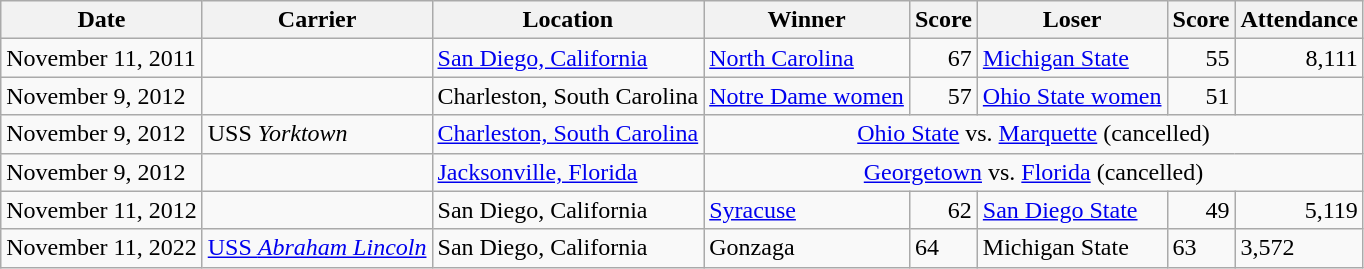<table class="wikitable">
<tr>
<th>Date</th>
<th>Carrier</th>
<th>Location</th>
<th>Winner</th>
<th>Score</th>
<th>Loser</th>
<th>Score</th>
<th>Attendance</th>
</tr>
<tr>
<td>November 11, 2011</td>
<td></td>
<td><a href='#'>San Diego, California</a></td>
<td><a href='#'>North Carolina</a></td>
<td style="text-align: right;">67</td>
<td><a href='#'>Michigan State</a></td>
<td style="text-align: right;">55</td>
<td style="text-align: right;">8,111</td>
</tr>
<tr>
<td>November 9, 2012</td>
<td></td>
<td>Charleston, South Carolina</td>
<td><a href='#'>Notre Dame women</a></td>
<td style="text-align: right;">57</td>
<td><a href='#'>Ohio State women</a></td>
<td style="text-align: right;">51</td>
<td style="text-align: right;"></td>
</tr>
<tr>
<td>November 9, 2012</td>
<td>USS <em>Yorktown</em></td>
<td><a href='#'>Charleston, South Carolina</a></td>
<td colspan="5" style="text-align: center;"><a href='#'>Ohio State</a> vs. <a href='#'>Marquette</a> (cancelled)</td>
</tr>
<tr>
<td>November 9, 2012</td>
<td></td>
<td><a href='#'>Jacksonville, Florida</a></td>
<td colspan="5" style="text-align: center;"><a href='#'>Georgetown</a> vs. <a href='#'>Florida</a> (cancelled)</td>
</tr>
<tr>
<td>November 11, 2012</td>
<td></td>
<td>San Diego, California</td>
<td><a href='#'>Syracuse</a></td>
<td style="text-align: right;">62</td>
<td><a href='#'>San Diego State</a></td>
<td style="text-align: right;">49</td>
<td style="text-align: right;">5,119</td>
</tr>
<tr>
<td>November 11, 2022</td>
<td><a href='#'>USS <em>Abraham Lincoln</em></a></td>
<td>San Diego, California</td>
<td>Gonzaga</td>
<td>64</td>
<td>Michigan State</td>
<td>63</td>
<td>3,572</td>
</tr>
</table>
